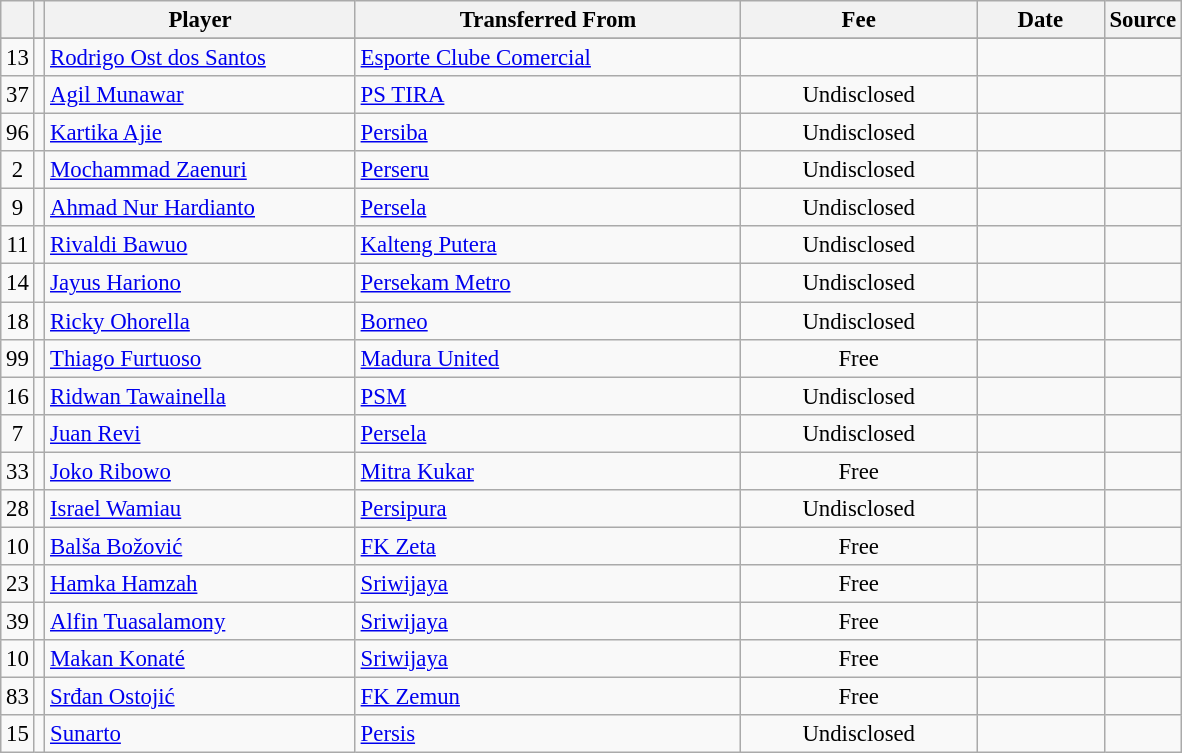<table class="wikitable plainrowheaders sortable" style="font-size:95%">
<tr>
<th></th>
<th></th>
<th scope="col" style="width:200px;"><strong>Player</strong></th>
<th scope="col" style="width:250px;"><strong>Transferred From</strong></th>
<th scope="col" style="width:150px;"><strong>Fee</strong></th>
<th scope="col" style="width:78px;"><strong>Date</strong></th>
<th><strong>Source</strong></th>
</tr>
<tr>
</tr>
<tr>
<td align=center>13</td>
<td align=center></td>
<td> <a href='#'>Rodrigo Ost dos Santos</a></td>
<td> <a href='#'>Esporte Clube Comercial</a></td>
<td align=center></td>
<td align=center></td>
<td></td>
</tr>
<tr>
<td align=center>37</td>
<td align=center></td>
<td> <a href='#'>Agil Munawar</a></td>
<td> <a href='#'>PS TIRA</a></td>
<td align=center>Undisclosed</td>
<td align=center></td>
<td></td>
</tr>
<tr>
<td align=center>96</td>
<td align=center></td>
<td> <a href='#'>Kartika Ajie</a></td>
<td> <a href='#'>Persiba</a></td>
<td align=center>Undisclosed</td>
<td align=center></td>
<td></td>
</tr>
<tr>
<td align=center>2</td>
<td align=center></td>
<td> <a href='#'>Mochammad Zaenuri</a></td>
<td> <a href='#'>Perseru</a></td>
<td align=center>Undisclosed</td>
<td align=center></td>
<td></td>
</tr>
<tr>
<td align=center>9</td>
<td align=center></td>
<td> <a href='#'>Ahmad Nur Hardianto</a></td>
<td> <a href='#'>Persela</a></td>
<td align=center>Undisclosed</td>
<td align=center></td>
<td></td>
</tr>
<tr>
<td align=center>11</td>
<td align=center></td>
<td> <a href='#'>Rivaldi Bawuo</a></td>
<td> <a href='#'>Kalteng Putera</a></td>
<td align=center>Undisclosed</td>
<td align=center></td>
<td></td>
</tr>
<tr>
<td align=center>14</td>
<td align=center></td>
<td> <a href='#'>Jayus Hariono</a></td>
<td> <a href='#'>Persekam Metro</a></td>
<td align=center>Undisclosed</td>
<td align=center></td>
<td></td>
</tr>
<tr>
<td align=center>18</td>
<td align=center></td>
<td> <a href='#'>Ricky Ohorella</a></td>
<td> <a href='#'>Borneo</a></td>
<td align=center>Undisclosed</td>
<td align=center></td>
<td></td>
</tr>
<tr>
<td align=center>99</td>
<td align=center></td>
<td> <a href='#'>Thiago Furtuoso</a></td>
<td> <a href='#'>Madura United</a></td>
<td align=center>Free</td>
<td align=center></td>
<td></td>
</tr>
<tr>
<td align=center>16</td>
<td align=center></td>
<td> <a href='#'>Ridwan Tawainella</a></td>
<td> <a href='#'>PSM</a></td>
<td align=center>Undisclosed</td>
<td align=center></td>
<td></td>
</tr>
<tr>
<td align=center>7</td>
<td align=center></td>
<td> <a href='#'>Juan Revi</a></td>
<td> <a href='#'>Persela</a></td>
<td align=center>Undisclosed</td>
<td align=center></td>
<td></td>
</tr>
<tr>
<td align=center>33</td>
<td align=center></td>
<td> <a href='#'>Joko Ribowo</a></td>
<td> <a href='#'>Mitra Kukar</a></td>
<td align=center>Free</td>
<td align=center></td>
<td></td>
</tr>
<tr>
<td align=center>28</td>
<td align=center></td>
<td> <a href='#'>Israel Wamiau</a></td>
<td> <a href='#'>Persipura</a></td>
<td align=center>Undisclosed</td>
<td align=center></td>
<td></td>
</tr>
<tr>
<td align=center>10</td>
<td align=center></td>
<td> <a href='#'>Balša Božović</a></td>
<td> <a href='#'>FK Zeta</a></td>
<td align=center>Free</td>
<td align=center></td>
<td></td>
</tr>
<tr>
<td align=center>23</td>
<td align=center></td>
<td> <a href='#'>Hamka Hamzah</a></td>
<td> <a href='#'>Sriwijaya</a></td>
<td align=center>Free</td>
<td align=center></td>
<td></td>
</tr>
<tr>
<td align=center>39</td>
<td align=center></td>
<td> <a href='#'>Alfin Tuasalamony</a></td>
<td> <a href='#'>Sriwijaya</a></td>
<td align=center>Free</td>
<td align=center></td>
<td></td>
</tr>
<tr>
<td align=center>10</td>
<td align=center></td>
<td> <a href='#'>Makan Konaté</a></td>
<td> <a href='#'>Sriwijaya</a></td>
<td align=center>Free</td>
<td align=center></td>
<td></td>
</tr>
<tr>
<td align=center>83</td>
<td align=center></td>
<td> <a href='#'>Srđan Ostojić</a></td>
<td> <a href='#'>FK Zemun</a></td>
<td align=center>Free</td>
<td align=center></td>
<td></td>
</tr>
<tr>
<td align=center>15</td>
<td align=center></td>
<td> <a href='#'>Sunarto</a></td>
<td> <a href='#'>Persis</a></td>
<td align=center>Undisclosed</td>
<td align=center></td>
<td></td>
</tr>
</table>
